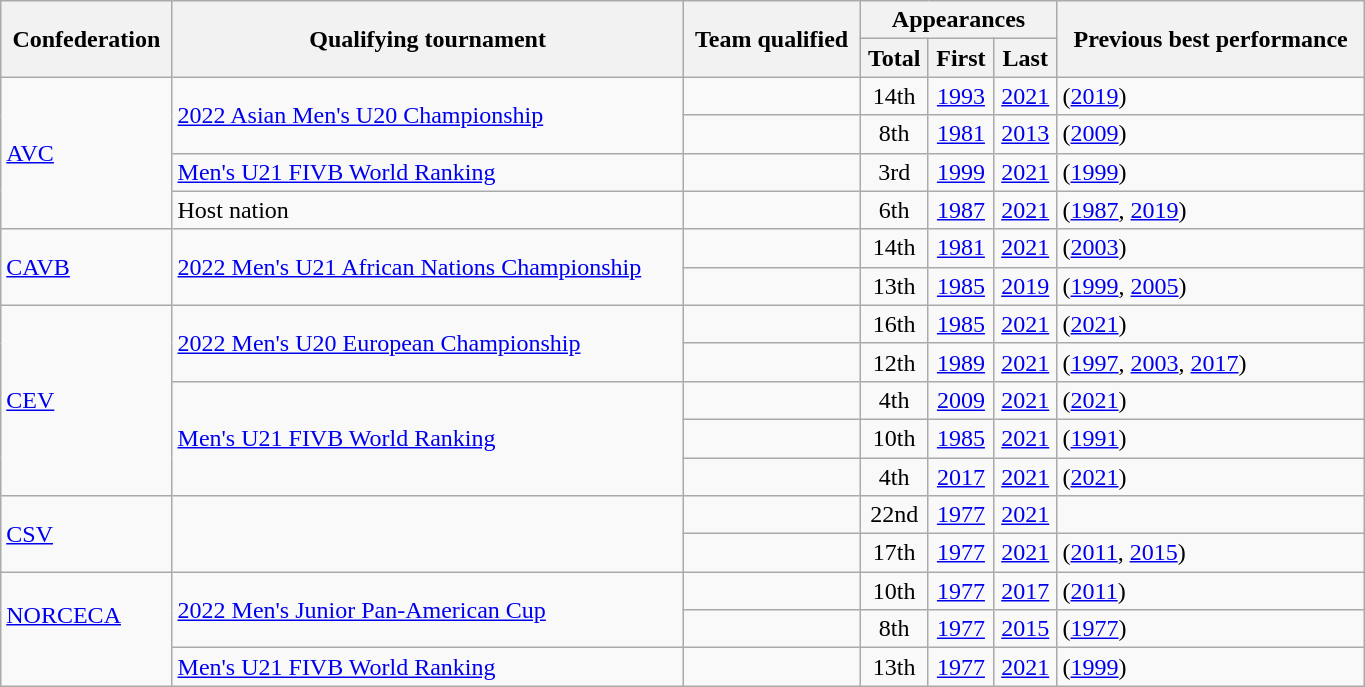<table class="wikitable" width=910>
<tr>
<th rowspan=2>Confederation</th>
<th rowspan=2>Qualifying tournament</th>
<th rowspan=2>Team qualified</th>
<th colspan=3 data-sort-type="number">Appearances</th>
<th rowspan=2>Previous best performance</th>
</tr>
<tr>
<th>Total</th>
<th>First</th>
<th>Last</th>
</tr>
<tr>
<td rowspan=4><a href='#'>AVC</a><br></td>
<td rowspan=2><a href='#'>2022 Asian Men's U20 Championship</a><br></td>
<td></td>
<td style="text-align:center">14th</td>
<td style="text-align:center"><a href='#'>1993</a></td>
<td style="text-align:center"><a href='#'>2021</a></td>
<td> (<a href='#'>2019</a>)</td>
</tr>
<tr>
<td></td>
<td style="text-align:center">8th</td>
<td style="text-align:center"><a href='#'>1981</a></td>
<td style="text-align:center"><a href='#'>2013</a></td>
<td> (<a href='#'>2009</a>)</td>
</tr>
<tr>
<td><a href='#'>Men's U21 FIVB World Ranking</a></td>
<td></td>
<td style="text-align:center">3rd</td>
<td style="text-align:center"><a href='#'>1999</a></td>
<td style="text-align:center"><a href='#'>2021</a></td>
<td> (<a href='#'>1999</a>)</td>
</tr>
<tr>
<td>Host nation</td>
<td></td>
<td style="text-align:center">6th</td>
<td style="text-align:center"><a href='#'>1987</a></td>
<td style="text-align:center"><a href='#'>2021</a></td>
<td> (<a href='#'>1987</a>, <a href='#'>2019</a>)</td>
</tr>
<tr>
<td rowspan=2><a href='#'>CAVB</a><br></td>
<td rowspan=2><a href='#'>2022 Men's U21 African Nations Championship</a><br></td>
<td></td>
<td style="text-align:center">14th</td>
<td style="text-align:center"><a href='#'>1981</a></td>
<td style="text-align:center"><a href='#'>2021</a></td>
<td> (<a href='#'>2003</a>)</td>
</tr>
<tr>
<td></td>
<td style="text-align:center">13th</td>
<td style="text-align:center"><a href='#'>1985</a></td>
<td style="text-align:center"><a href='#'>2019</a></td>
<td> (<a href='#'>1999</a>, <a href='#'>2005</a>)</td>
</tr>
<tr>
<td rowspan=5><a href='#'>CEV</a><br></td>
<td rowspan=2><a href='#'>2022 Men's U20 European Championship</a><br></td>
<td></td>
<td style="text-align:center">16th</td>
<td style="text-align:center"><a href='#'>1985</a></td>
<td style="text-align:center"><a href='#'>2021</a></td>
<td> (<a href='#'>2021</a>)</td>
</tr>
<tr>
<td></td>
<td style="text-align:center">12th</td>
<td style="text-align:center"><a href='#'>1989</a></td>
<td style="text-align:center"><a href='#'>2021</a></td>
<td> (<a href='#'>1997</a>, <a href='#'>2003</a>, <a href='#'>2017</a>)</td>
</tr>
<tr>
<td rowspan=3><a href='#'>Men's U21 FIVB World Ranking</a></td>
<td></td>
<td style="text-align:center">4th</td>
<td style="text-align:center"><a href='#'>2009</a></td>
<td style="text-align:center"><a href='#'>2021</a></td>
<td> (<a href='#'>2021</a>)</td>
</tr>
<tr>
<td></td>
<td style="text-align:center">10th</td>
<td style="text-align:center"><a href='#'>1985</a></td>
<td style="text-align:center"><a href='#'>2021</a></td>
<td> (<a href='#'>1991</a>)</td>
</tr>
<tr>
<td></td>
<td style="text-align:center">4th</td>
<td style="text-align:center"><a href='#'>2017</a></td>
<td style="text-align:center"><a href='#'>2021</a></td>
<td> (<a href='#'>2021</a>)</td>
</tr>
<tr>
<td rowspan=2><a href='#'>CSV</a><br></td>
<td rowspan=2><a href='#'></a><br></td>
<td></td>
<td style="text-align:center">22nd</td>
<td style="text-align:center"><a href='#'>1977</a></td>
<td style="text-align:center"><a href='#'>2021</a></td>
<td></td>
</tr>
<tr>
<td></td>
<td style="text-align:center">17th</td>
<td style="text-align:center"><a href='#'>1977</a></td>
<td style="text-align:center"><a href='#'>2021</a></td>
<td> (<a href='#'>2011</a>, <a href='#'>2015</a>)</td>
</tr>
<tr>
<td rowspan=3><a href='#'>NORCECA</a><br><br></td>
<td rowspan=2><a href='#'>2022 Men's Junior Pan-American Cup</a><br></td>
<td></td>
<td style="text-align:center">10th</td>
<td style="text-align:center"><a href='#'>1977</a></td>
<td style="text-align:center"><a href='#'>2017</a></td>
<td> (<a href='#'>2011</a>)</td>
</tr>
<tr>
<td></td>
<td style="text-align:center">8th</td>
<td style="text-align:center"><a href='#'>1977</a></td>
<td style="text-align:center"><a href='#'>2015</a></td>
<td> (<a href='#'>1977</a>)</td>
</tr>
<tr>
<td><a href='#'>Men's U21 FIVB World Ranking</a></td>
<td></td>
<td style="text-align:center">13th</td>
<td style="text-align:center"><a href='#'>1977</a></td>
<td style="text-align:center"><a href='#'>2021</a></td>
<td> (<a href='#'>1999</a>)</td>
</tr>
</table>
